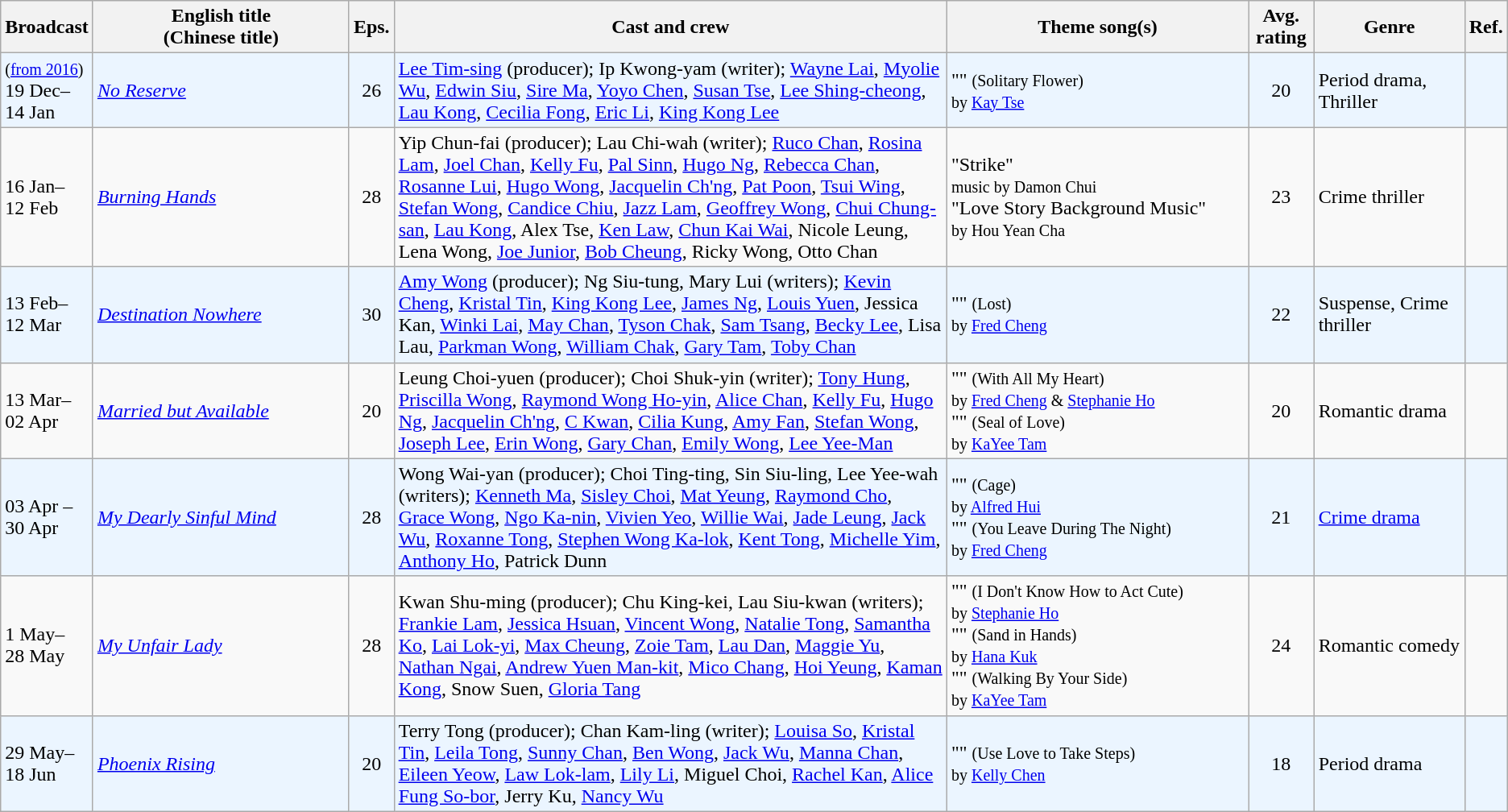<table class="wikitable sortable">
<tr>
<th>Broadcast</th>
<th style="width:17%;">English title <br> (Chinese title)</th>
<th>Eps.</th>
<th>Cast and crew</th>
<th style="width:20%;">Theme song(s)</th>
<th>Avg. rating</th>
<th style="width:10%;">Genre</th>
<th>Ref.</th>
</tr>
<tr style="background:#ebf5ff;">
<td><small>(<a href='#'>from 2016</a>)</small><br>19 Dec–<br>14 Jan</td>
<td><em><a href='#'>No Reserve</a></em><br></td>
<td style="text-align:center;">26</td>
<td><a href='#'>Lee Tim-sing</a> (producer); Ip Kwong-yam (writer); <a href='#'>Wayne Lai</a>, <a href='#'>Myolie Wu</a>, <a href='#'>Edwin Siu</a>, <a href='#'>Sire Ma</a>, <a href='#'>Yoyo Chen</a>, <a href='#'>Susan Tse</a>, <a href='#'>Lee Shing-cheong</a>, <a href='#'>Lau Kong</a>, <a href='#'>Cecilia Fong</a>, <a href='#'>Eric Li</a>, <a href='#'>King Kong Lee</a></td>
<td>"" <small>(Solitary Flower)</small><br><small>by <a href='#'>Kay Tse</a></small></td>
<td style="text-align:center;">20</td>
<td>Period drama, Thriller</td>
<td></td>
</tr>
<tr>
<td>16 Jan–<br>12 Feb</td>
<td><em><a href='#'>Burning Hands</a></em><br></td>
<td style="text-align:center;">28</td>
<td>Yip Chun-fai (producer); Lau Chi-wah (writer); <a href='#'>Ruco Chan</a>, <a href='#'>Rosina Lam</a>, <a href='#'>Joel Chan</a>, <a href='#'>Kelly Fu</a>, <a href='#'>Pal Sinn</a>, <a href='#'>Hugo Ng</a>, <a href='#'>Rebecca Chan</a>, <a href='#'>Rosanne Lui</a>, <a href='#'>Hugo Wong</a>, <a href='#'>Jacquelin Ch'ng</a>, <a href='#'>Pat Poon</a>, <a href='#'>Tsui Wing</a>, <a href='#'>Stefan Wong</a>, <a href='#'>Candice Chiu</a>, <a href='#'>Jazz Lam</a>, <a href='#'>Geoffrey Wong</a>, <a href='#'>Chui Chung-san</a>, <a href='#'>Lau Kong</a>, Alex Tse, <a href='#'>Ken Law</a>, <a href='#'>Chun Kai Wai</a>, Nicole Leung, Lena Wong, <a href='#'>Joe Junior</a>, <a href='#'>Bob Cheung</a>, Ricky Wong, Otto Chan</td>
<td>"Strike"<br><small>music by Damon Chui</small><br>"Love Story Background Music"<br><small>by Hou Yean Cha</small></td>
<td style="text-align:center;">23</td>
<td>Crime thriller</td>
<td></td>
</tr>
<tr style="background:#ebf5ff;">
<td>13 Feb–<br> 12 Mar</td>
<td><em><a href='#'>Destination Nowhere</a></em><br></td>
<td style="text-align:center;">30</td>
<td><a href='#'>Amy Wong</a> (producer); Ng Siu-tung, Mary Lui (writers); <a href='#'>Kevin Cheng</a>, <a href='#'>Kristal Tin</a>, <a href='#'>King Kong Lee</a>, <a href='#'>James Ng</a>, <a href='#'>Louis Yuen</a>, Jessica Kan, <a href='#'>Winki Lai</a>, <a href='#'>May Chan</a>, <a href='#'>Tyson Chak</a>, <a href='#'>Sam Tsang</a>, <a href='#'>Becky Lee</a>, Lisa Lau, <a href='#'>Parkman Wong</a>, <a href='#'>William Chak</a>, <a href='#'>Gary Tam</a>, <a href='#'>Toby Chan</a></td>
<td>"" <small>(Lost)</small><br><small>by <a href='#'>Fred Cheng</a></small></td>
<td style="text-align:center;">22</td>
<td>Suspense, Crime thriller</td>
<td></td>
</tr>
<tr>
<td>13 Mar–<br> 02 Apr</td>
<td><em><a href='#'>Married but Available</a></em><br></td>
<td style="text-align:center;">20</td>
<td>Leung Choi-yuen (producer); Choi Shuk-yin (writer); <a href='#'>Tony Hung</a>, <a href='#'>Priscilla Wong</a>, <a href='#'>Raymond Wong Ho-yin</a>, <a href='#'>Alice Chan</a>, <a href='#'>Kelly Fu</a>, <a href='#'>Hugo Ng</a>, <a href='#'>Jacquelin Ch'ng</a>, <a href='#'>C Kwan</a>, <a href='#'>Cilia Kung</a>, <a href='#'>Amy Fan</a>, <a href='#'>Stefan Wong</a>, <a href='#'>Joseph Lee</a>, <a href='#'>Erin Wong</a>, <a href='#'>Gary Chan</a>, <a href='#'>Emily Wong</a>, <a href='#'>Lee Yee-Man</a></td>
<td>"" <small>(With All My Heart)</small><br><small>by <a href='#'>Fred Cheng</a> & <a href='#'>Stephanie Ho</a></small><br>"" <small>(Seal of Love)</small><br><small>by <a href='#'>KaYee Tam</a></small></td>
<td style="text-align:center;">20</td>
<td>Romantic drama</td>
<td></td>
</tr>
<tr style="background:#ebf5ff;">
<td>03 Apr –<br>30 Apr</td>
<td><em><a href='#'>My Dearly Sinful Mind</a></em><br></td>
<td style="text-align:center;">28</td>
<td>Wong Wai-yan (producer); Choi Ting-ting, Sin Siu-ling, Lee Yee-wah (writers); <a href='#'>Kenneth Ma</a>, <a href='#'>Sisley Choi</a>, <a href='#'>Mat Yeung</a>, <a href='#'>Raymond Cho</a>, <a href='#'>Grace Wong</a>, <a href='#'>Ngo Ka-nin</a>, <a href='#'>Vivien Yeo</a>, <a href='#'>Willie Wai</a>, <a href='#'>Jade Leung</a>, <a href='#'>Jack Wu</a>, <a href='#'>Roxanne Tong</a>, <a href='#'>Stephen Wong Ka-lok</a>, <a href='#'>Kent Tong</a>, <a href='#'>Michelle Yim</a>, <a href='#'>Anthony Ho</a>, Patrick Dunn</td>
<td>"" <small>(Cage)</small><br><small>by <a href='#'>Alfred Hui</a></small><br>"" <small>(You Leave During The Night)</small><br><small>by <a href='#'>Fred Cheng</a></small></td>
<td style="text-align:center;">21</td>
<td><a href='#'>Crime drama</a></td>
<td style="text-align:center;"></td>
</tr>
<tr>
<td>1 May–<br> 28 May</td>
<td><em><a href='#'>My Unfair Lady</a></em><br></td>
<td style="text-align:center;">28</td>
<td>Kwan Shu-ming (producer); Chu King-kei, Lau Siu-kwan (writers); <a href='#'>Frankie Lam</a>, <a href='#'>Jessica Hsuan</a>, <a href='#'>Vincent Wong</a>, <a href='#'>Natalie Tong</a>, <a href='#'>Samantha Ko</a>, <a href='#'>Lai Lok-yi</a>, <a href='#'>Max Cheung</a>, <a href='#'>Zoie Tam</a>, <a href='#'>Lau Dan</a>, <a href='#'>Maggie Yu</a>, <a href='#'>Nathan Ngai</a>, <a href='#'>Andrew Yuen Man-kit</a>, <a href='#'>Mico Chang</a>, <a href='#'>Hoi Yeung</a>, <a href='#'>Kaman Kong</a>, Snow Suen, <a href='#'>Gloria Tang</a></td>
<td>"" <small>(I Don't Know How to Act Cute)</small><br><small>by <a href='#'>Stephanie Ho</a></small><br>"" <small>(Sand in Hands)</small><br><small>by <a href='#'>Hana Kuk</a></small><br>"" <small>(Walking By Your Side)</small><br><small>by <a href='#'>KaYee Tam</a></small></td>
<td style="text-align:center;">24</td>
<td>Romantic comedy</td>
<td style="text-align:center;"></td>
</tr>
<tr style="background:#ebf5ff;">
<td>29 May–<br>18 Jun</td>
<td><em><a href='#'>Phoenix Rising</a></em><br></td>
<td style="text-align:center;">20</td>
<td>Terry Tong (producer); Chan Kam-ling (writer); <a href='#'>Louisa So</a>, <a href='#'>Kristal Tin</a>, <a href='#'>Leila Tong</a>, <a href='#'>Sunny Chan</a>, <a href='#'>Ben Wong</a>, <a href='#'>Jack Wu</a>, <a href='#'>Manna Chan</a>, <a href='#'>Eileen Yeow</a>, <a href='#'>Law Lok-lam</a>, <a href='#'>Lily Li</a>, Miguel Choi, <a href='#'>Rachel Kan</a>, <a href='#'>Alice Fung So-bor</a>, Jerry Ku, <a href='#'>Nancy Wu</a></td>
<td>"" <small>(Use Love to Take Steps)</small><br><small>by <a href='#'>Kelly Chen</a></small></td>
<td style="text-align:center;">18</td>
<td>Period drama</td>
<td style="text-align:center;"></td>
</tr>
</table>
